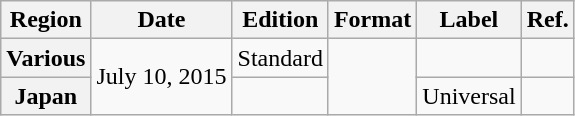<table class="wikitable plainrowheaders">
<tr>
<th scope="col">Region</th>
<th scope="col">Date</th>
<th scope="col">Edition</th>
<th scope="col">Format</th>
<th scope="col">Label</th>
<th scope="col">Ref.</th>
</tr>
<tr>
<th scope="row">Various</th>
<td rowspan="2">July 10, 2015</td>
<td>Standard</td>
<td rowspan="2"></td>
<td></td>
<td style="text-align:center;"></td>
</tr>
<tr>
<th scope="row">Japan</th>
<td></td>
<td>Universal</td>
<td style="text-align:center;"></td>
</tr>
</table>
